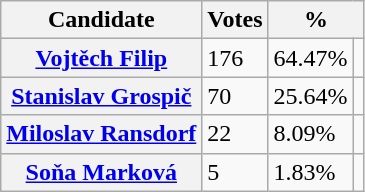<table class="wikitable">
<tr>
<th>Candidate</th>
<th>Votes</th>
<th colspan=2>%</th>
</tr>
<tr>
<th><a href='#'>Vojtěch Filip</a></th>
<td>176</td>
<td>64.47%</td>
<td></td>
</tr>
<tr>
<th><a href='#'>Stanislav Grospič</a></th>
<td>70</td>
<td>25.64%</td>
<td></td>
</tr>
<tr>
<th><a href='#'>Miloslav Ransdorf</a></th>
<td>22</td>
<td>8.09%</td>
<td></td>
</tr>
<tr>
<th><a href='#'>Soňa Marková</a></th>
<td>5</td>
<td>1.83%</td>
<td></td>
</tr>
</table>
